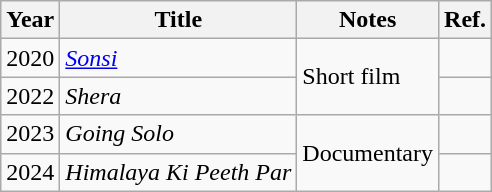<table class="wikitable sortable">
<tr>
<th style="background:;">Year</th>
<th style="background:;">Title</th>
<th class="unsortable">Notes</th>
<th style="background:;" class="unsortable">Ref.</th>
</tr>
<tr>
<td>2020</td>
<td><em><a href='#'>Sonsi</a></em></td>
<td rowspan="2">Short film</td>
<td></td>
</tr>
<tr>
<td>2022</td>
<td><em>Shera</em></td>
<td></td>
</tr>
<tr>
<td>2023</td>
<td><em>Going Solo</em></td>
<td rowspan="2">Documentary</td>
<td></td>
</tr>
<tr>
<td>2024</td>
<td><em>Himalaya Ki Peeth Par</em></td>
<td></td>
</tr>
</table>
